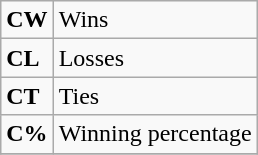<table class="wikitable">
<tr>
<td><strong>CW</strong></td>
<td>Wins</td>
</tr>
<tr>
<td><strong>CL</strong></td>
<td>Losses</td>
</tr>
<tr>
<td><strong>CT</strong></td>
<td>Ties</td>
</tr>
<tr>
<td><strong>C%</strong></td>
<td>Winning percentage</td>
</tr>
<tr>
</tr>
</table>
